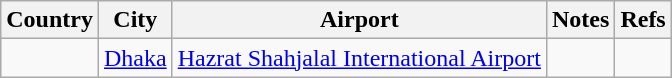<table class="wikitable">
<tr>
<th>Country</th>
<th>City</th>
<th>Airport</th>
<th>Notes</th>
<th>Refs</th>
</tr>
<tr>
<td rowspan="2"></td>
<td><a href='#'>Dhaka</a></td>
<td><a href='#'>Hazrat Shahjalal International Airport</a></td>
<td></td>
<td align="center"></td>
</tr>
</table>
